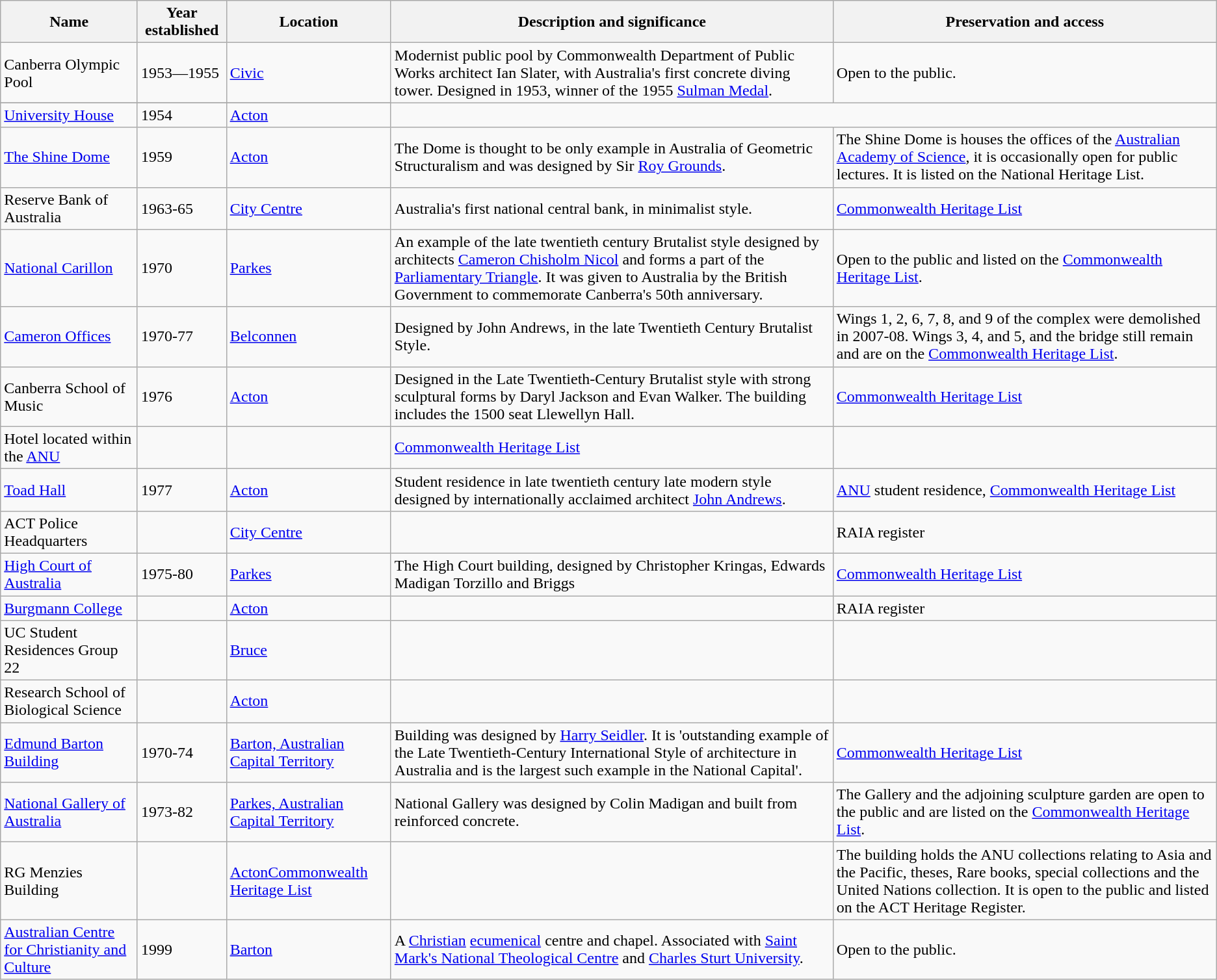<table class="wikitable">
<tr>
<th>Name</th>
<th>Year established</th>
<th>Location</th>
<th>Description and significance</th>
<th>Preservation and access</th>
</tr>
<tr>
<td>Canberra Olympic Pool</td>
<td>1953—1955</td>
<td><a href='#'>Civic</a></td>
<td>Modernist public pool by  Commonwealth Department of Public Works architect Ian Slater, with Australia's first concrete diving tower. Designed in 1953, winner of the 1955 <a href='#'>Sulman Medal</a>.</td>
<td>Open to the public.</td>
</tr>
<tr>
</tr>
<tr>
<td><a href='#'>University House</a></td>
<td>1954</td>
<td><a href='#'>Acton</a></td>
</tr>
<tr>
<td><a href='#'>The Shine Dome</a></td>
<td>1959</td>
<td><a href='#'>Acton</a></td>
<td>The Dome is thought to be only example in Australia of Geometric Structuralism and was designed by Sir <a href='#'>Roy Grounds</a>.</td>
<td>The Shine Dome is houses the offices of the <a href='#'>Australian Academy of Science</a>, it is occasionally open for public lectures. It is listed on the National Heritage List.</td>
</tr>
<tr>
<td>Reserve Bank of Australia</td>
<td>1963-65</td>
<td><a href='#'>City Centre</a></td>
<td>Australia's first national central bank, in minimalist style.</td>
<td><a href='#'>Commonwealth Heritage List</a></td>
</tr>
<tr>
<td><a href='#'>National Carillon</a></td>
<td>1970</td>
<td><a href='#'>Parkes</a></td>
<td>An example of the late twentieth century Brutalist style designed by architects <a href='#'>Cameron Chisholm Nicol</a> and forms a part of the <a href='#'>Parliamentary Triangle</a>. It was given to Australia by the British Government to commemorate Canberra's 50th anniversary.</td>
<td>Open to the public and listed on the <a href='#'>Commonwealth Heritage List</a>.</td>
</tr>
<tr>
<td><a href='#'>Cameron Offices</a></td>
<td>1970-77</td>
<td><a href='#'>Belconnen</a></td>
<td>Designed by John Andrews, in the late Twentieth Century Brutalist Style.</td>
<td>Wings 1, 2, 6, 7, 8, and 9 of the complex were demolished in 2007-08. Wings 3, 4, and 5, and the bridge still remain and are on the <a href='#'>Commonwealth Heritage List</a>.</td>
</tr>
<tr>
<td>Canberra School of Music</td>
<td>1976</td>
<td><a href='#'>Acton</a></td>
<td>Designed in the Late Twentieth-Century Brutalist style with strong sculptural forms by Daryl Jackson and Evan Walker. The building includes the 1500 seat Llewellyn Hall.</td>
<td><a href='#'>Commonwealth Heritage List</a></td>
</tr>
<tr>
<td>Hotel located within the <a href='#'>ANU</a></td>
<td></td>
<td></td>
<td><a href='#'>Commonwealth Heritage List</a></td>
</tr>
<tr>
<td><a href='#'>Toad Hall</a></td>
<td>1977</td>
<td><a href='#'>Acton</a></td>
<td>Student residence in late twentieth century late modern style designed by internationally acclaimed architect <a href='#'>John Andrews</a>.</td>
<td><a href='#'>ANU</a> student residence, <a href='#'>Commonwealth Heritage List</a></td>
</tr>
<tr>
<td>ACT Police Headquarters</td>
<td></td>
<td><a href='#'>City Centre</a></td>
<td></td>
<td>RAIA register</td>
</tr>
<tr>
<td><a href='#'>High Court of Australia</a></td>
<td>1975-80</td>
<td><a href='#'>Parkes</a></td>
<td>The High Court building, designed by Christopher Kringas, Edwards Madigan Torzillo and Briggs</td>
<td><a href='#'>Commonwealth Heritage List</a></td>
</tr>
<tr>
<td><a href='#'>Burgmann College</a></td>
<td></td>
<td><a href='#'>Acton</a></td>
<td></td>
<td>RAIA register</td>
</tr>
<tr>
<td>UC Student Residences Group 22</td>
<td></td>
<td><a href='#'>Bruce</a></td>
<td></td>
<td></td>
</tr>
<tr>
<td>Research School of Biological Science</td>
<td></td>
<td><a href='#'>Acton</a></td>
<td></td>
<td></td>
</tr>
<tr>
<td><a href='#'>Edmund Barton Building</a></td>
<td>1970-74</td>
<td><a href='#'>Barton, Australian Capital Territory</a></td>
<td>Building was designed by <a href='#'>Harry Seidler</a>. It is 'outstanding example of the Late Twentieth-Century International Style of architecture in Australia and is the largest such example in the National Capital'.</td>
<td><a href='#'>Commonwealth Heritage List</a></td>
</tr>
<tr>
<td><a href='#'>National Gallery of Australia</a></td>
<td>1973-82</td>
<td><a href='#'>Parkes, Australian Capital Territory</a></td>
<td>National Gallery was designed by Colin Madigan and built from reinforced concrete.</td>
<td>The Gallery and the adjoining sculpture garden are open to the public and are listed on the <a href='#'>Commonwealth Heritage List</a>.</td>
</tr>
<tr>
<td>RG Menzies Building</td>
<td></td>
<td><a href='#'>Acton</a><a href='#'>Commonwealth Heritage List</a></td>
<td></td>
<td>The building holds the ANU collections relating to Asia and the Pacific, theses, Rare books, special collections and the United Nations collection. It is open to the public and listed on the ACT Heritage Register.</td>
</tr>
<tr>
<td><a href='#'>Australian Centre for Christianity and Culture</a></td>
<td>1999</td>
<td><a href='#'>Barton</a></td>
<td>A <a href='#'>Christian</a> <a href='#'>ecumenical</a> centre and chapel. Associated with <a href='#'>Saint Mark's National Theological Centre</a> and <a href='#'>Charles Sturt University</a>.</td>
<td>Open to the public.</td>
</tr>
</table>
